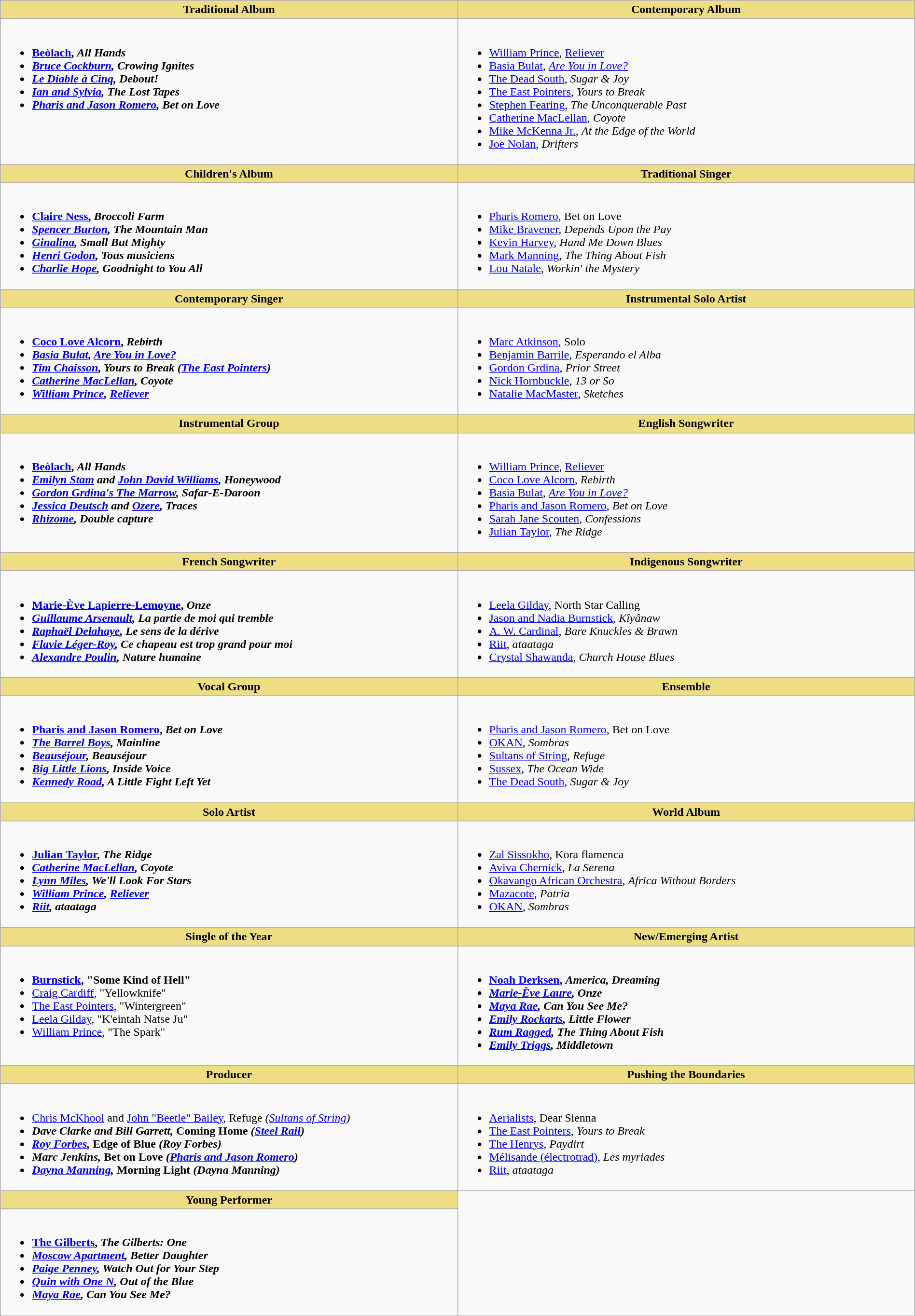<table class=wikitable width="100%">
<tr>
<th style="background:#EEDD82; width:50%">Traditional Album</th>
<th style="background:#EEDD82; width:50%">Contemporary Album</th>
</tr>
<tr>
<td valign="top"><br><ul><li> <strong><a href='#'>Beòlach</a>, <em>All Hands<strong><em></li><li><a href='#'>Bruce Cockburn</a>, </em>Crowing Ignites<em></li><li><a href='#'>Le Diable à Cinq</a>, </em>Debout!<em></li><li><a href='#'>Ian and Sylvia</a>, </em>The Lost Tapes<em></li><li><a href='#'>Pharis and Jason Romero</a>, </em>Bet on Love<em></li></ul></td>
<td valign="top"><br><ul><li> </strong><a href='#'>William Prince</a>, </em><a href='#'>Reliever</a></em></strong></li><li><a href='#'>Basia Bulat</a>, <em><a href='#'>Are You in Love?</a></em></li><li><a href='#'>The Dead South</a>, <em>Sugar & Joy</em></li><li><a href='#'>The East Pointers</a>, <em>Yours to Break</em></li><li><a href='#'>Stephen Fearing</a>, <em>The Unconquerable Past</em></li><li><a href='#'>Catherine MacLellan</a>, <em>Coyote</em></li><li><a href='#'>Mike McKenna Jr.</a>, <em>At the Edge of the World</em></li><li><a href='#'>Joe Nolan</a>, <em>Drifters</em></li></ul></td>
</tr>
<tr>
<th style="background:#EEDD82; width:50%">Children's Album</th>
<th style="background:#EEDD82; width:50%">Traditional Singer</th>
</tr>
<tr>
<td valign="top"><br><ul><li> <strong><a href='#'>Claire Ness</a>, <em>Broccoli Farm<strong><em></li><li><a href='#'>Spencer Burton</a>, </em>The Mountain Man<em></li><li><a href='#'>Ginalina</a>, </em>Small But Mighty<em></li><li><a href='#'>Henri Godon</a>, </em>Tous musiciens<em></li><li><a href='#'>Charlie Hope</a>, </em>Goodnight to You All<em></li></ul></td>
<td valign="top"><br><ul><li> </strong><a href='#'>Pharis Romero</a>, </em>Bet on Love</em></strong></li><li><a href='#'>Mike Bravener</a>, <em>Depends Upon the Pay</em></li><li><a href='#'>Kevin Harvey</a>, <em>Hand Me Down Blues</em></li><li><a href='#'>Mark Manning</a>, <em>The Thing About Fish</em></li><li><a href='#'>Lou Natale</a>, <em>Workin' the Mystery</em></li></ul></td>
</tr>
<tr>
<th style="background:#EEDD82; width:50%">Contemporary Singer</th>
<th style="background:#EEDD82; width:50%">Instrumental Solo Artist</th>
</tr>
<tr>
<td valign="top"><br><ul><li> <strong><a href='#'>Coco Love Alcorn</a>, <em>Rebirth<strong><em></li><li><a href='#'>Basia Bulat</a>, </em><a href='#'>Are You in Love?</a><em></li><li><a href='#'>Tim Chaisson</a>, </em>Yours to Break<em> (<a href='#'>The East Pointers</a>)</li><li><a href='#'>Catherine MacLellan</a>, </em>Coyote<em></li><li><a href='#'>William Prince</a>, </em><a href='#'>Reliever</a><em></li></ul></td>
<td valign="top"><br><ul><li> </strong><a href='#'>Marc Atkinson</a>, </em>Solo</em></strong></li><li><a href='#'>Benjamin Barrile</a>, <em>Esperando el Alba</em></li><li><a href='#'>Gordon Grdina</a>, <em>Prior Street</em></li><li><a href='#'>Nick Hornbuckle</a>, <em>13 or So</em></li><li><a href='#'>Natalie MacMaster</a>, <em>Sketches</em></li></ul></td>
</tr>
<tr>
<th style="background:#EEDD82; width:50%">Instrumental Group</th>
<th style="background:#EEDD82; width:50%">English Songwriter</th>
</tr>
<tr>
<td valign="top"><br><ul><li> <strong><a href='#'>Beòlach</a>, <em>All Hands<strong><em></li><li><a href='#'>Emilyn Stam</a> and <a href='#'>John David Williams</a>, </em>Honeywood<em></li><li><a href='#'>Gordon Grdina's The Marrow</a>, </em>Safar-E-Daroon<em></li><li><a href='#'>Jessica Deutsch</a> and <a href='#'>Ozere</a>, </em>Traces<em></li><li><a href='#'>Rhizome</a>, </em>Double capture<em></li></ul></td>
<td valign="top"><br><ul><li> </strong><a href='#'>William Prince</a>, </em><a href='#'>Reliever</a></em></strong></li><li><a href='#'>Coco Love Alcorn</a>, <em>Rebirth</em></li><li><a href='#'>Basia Bulat</a>, <em><a href='#'>Are You in Love?</a></em></li><li><a href='#'>Pharis and Jason Romero</a>, <em>Bet on Love</em></li><li><a href='#'>Sarah Jane Scouten</a>, <em>Confessions</em></li><li><a href='#'>Julian Taylor</a>, <em>The Ridge</em></li></ul></td>
</tr>
<tr>
<th style="background:#EEDD82; width:50%">French Songwriter</th>
<th style="background:#EEDD82; width:50%">Indigenous Songwriter</th>
</tr>
<tr>
<td valign="top"><br><ul><li> <strong><a href='#'>Marie-Ève Lapierre-Lemoyne</a>, <em>Onze<strong><em></li><li><a href='#'>Guillaume Arsenault</a>, </em>La partie de moi qui tremble<em></li><li><a href='#'>Raphaël Delahaye</a>, </em>Le sens de la dérive<em></li><li><a href='#'>Flavie Léger-Roy</a>, </em>Ce chapeau est trop grand pour moi<em></li><li><a href='#'>Alexandre Poulin</a>, </em>Nature humaine<em></li></ul></td>
<td valign="top"><br><ul><li> </strong><a href='#'>Leela Gilday</a>, </em>North Star Calling</em></strong></li><li><a href='#'>Jason and Nadia Burnstick</a>, <em>Kîyânaw</em></li><li><a href='#'>A. W. Cardinal</a>, <em>Bare Knuckles & Brawn</em></li><li><a href='#'>Riit</a>, <em>ataataga</em></li><li><a href='#'>Crystal Shawanda</a>, <em>Church House Blues</em></li></ul></td>
</tr>
<tr>
<th style="background:#EEDD82; width:50%">Vocal Group</th>
<th style="background:#EEDD82; width:50%">Ensemble</th>
</tr>
<tr>
<td valign="top"><br><ul><li> <strong><a href='#'>Pharis and Jason Romero</a>, <em>Bet on Love<strong><em></li><li><a href='#'>The Barrel Boys</a>, </em>Mainline<em></li><li><a href='#'>Beauséjour</a>, </em>Beauséjour<em></li><li><a href='#'>Big Little Lions</a>, </em>Inside Voice<em></li><li><a href='#'>Kennedy Road</a>, </em>A Little Fight Left Yet<em></li></ul></td>
<td valign="top"><br><ul><li> </strong><a href='#'>Pharis and Jason Romero</a>, </em>Bet on Love</em></strong></li><li><a href='#'>OKAN</a>, <em>Sombras</em></li><li><a href='#'>Sultans of String</a>, <em>Refuge</em></li><li><a href='#'>Sussex</a>, <em>The Ocean Wide</em></li><li><a href='#'>The Dead South</a>, <em>Sugar & Joy</em></li></ul></td>
</tr>
<tr>
<th style="background:#EEDD82; width:50%">Solo Artist</th>
<th style="background:#EEDD82; width:50%">World Album</th>
</tr>
<tr>
<td valign="top"><br><ul><li> <strong><a href='#'>Julian Taylor</a>, <em>The Ridge<strong><em></li><li><a href='#'>Catherine MacLellan</a>, </em>Coyote<em></li><li><a href='#'>Lynn Miles</a>, </em>We'll Look For Stars<em></li><li><a href='#'>William Prince</a>, </em><a href='#'>Reliever</a><em></li><li><a href='#'>Riit</a>, </em>ataataga<em></li></ul></td>
<td valign="top"><br><ul><li> </strong><a href='#'>Zal Sissokho</a>, </em>Kora flamenca</em></strong></li><li><a href='#'>Aviva Chernick</a>, <em>La Serena</em></li><li><a href='#'>Okavango African Orchestra</a>, <em>Africa Without Borders</em></li><li><a href='#'>Mazacote</a>, <em>Patria</em></li><li><a href='#'>OKAN</a>, <em>Sombras</em></li></ul></td>
</tr>
<tr>
<th style="background:#EEDD82; width:50%">Single of the Year</th>
<th style="background:#EEDD82; width:50%">New/Emerging Artist</th>
</tr>
<tr>
<td valign="top"><br><ul><li> <strong><a href='#'>Burnstick</a>, "Some Kind of Hell"</strong></li><li><a href='#'>Craig Cardiff</a>, "Yellowknife"</li><li><a href='#'>The East Pointers</a>, "Wintergreen"</li><li><a href='#'>Leela Gilday</a>, "K'eintah Natse Ju"</li><li><a href='#'>William Prince</a>, "The Spark"</li></ul></td>
<td valign="top"><br><ul><li> <strong><a href='#'>Noah Derksen</a>, <em>America, Dreaming<strong><em></li><li><a href='#'>Marie-Ève Laure</a>, </em>Onze<em></li><li><a href='#'>Maya Rae</a>, </em>Can You See Me?<em></li><li><a href='#'>Emily Rockarts</a>, </em>Little Flower<em></li><li><a href='#'>Rum Ragged</a>, </em>The Thing About Fish<em></li><li><a href='#'>Emily Triggs</a>, </em>Middletown<em></li></ul></td>
</tr>
<tr>
<th style="background:#EEDD82; width:50%">Producer</th>
<th style="background:#EEDD82; width:50%">Pushing the Boundaries</th>
</tr>
<tr>
<td valign="top"><br><ul><li> </strong><a href='#'>Chris McKhool</a> and <a href='#'>John "Beetle" Bailey</a>, </em>Refuge<em> (<a href='#'>Sultans of String</a>)<strong></li><li>Dave Clarke and Bill Garrett, </em>Coming Home<em> (<a href='#'>Steel Rail</a>)</li><li><a href='#'>Roy Forbes</a>, </em>Edge of Blue<em> (Roy Forbes)</li><li>Marc Jenkins, </em>Bet on Love<em> (<a href='#'>Pharis and Jason Romero</a>)</li><li><a href='#'>Dayna Manning</a>, </em>Morning Light<em> (Dayna Manning)</li></ul></td>
<td valign="top"><br><ul><li> </strong><a href='#'>Aerialists</a>, </em>Dear Sienna</em></strong></li><li><a href='#'>The East Pointers</a>, <em>Yours to Break</em></li><li><a href='#'>The Henrys</a>, <em>Paydirt</em></li><li><a href='#'>Mélisande (électrotrad)</a>, <em>Les myriades</em></li><li><a href='#'>Riit</a>, <em>ataataga</em></li></ul></td>
</tr>
<tr>
<th style="background:#EEDD82; width:50%">Young Performer</th>
</tr>
<tr>
<td valign="top"><br><ul><li> <strong><a href='#'>The Gilberts</a>, <em>The Gilberts: One<strong><em></li><li><a href='#'>Moscow Apartment</a>, </em>Better Daughter<em></li><li><a href='#'>Paige Penney</a>, </em>Watch Out for Your Step<em></li><li><a href='#'>Quin with One N</a>, </em>Out of the Blue<em></li><li><a href='#'>Maya Rae</a>, </em>Can You See Me?<em></li></ul></td>
</tr>
</table>
